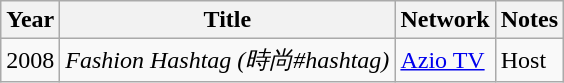<table class="wikitable" style="text-align:left;">
<tr>
<th>Year</th>
<th>Title</th>
<th>Network</th>
<th>Notes</th>
</tr>
<tr>
<td>2008</td>
<td><em>Fashion Hashtag (時尚#hashtag)</em></td>
<td><a href='#'>Azio TV</a></td>
<td>Host</td>
</tr>
</table>
